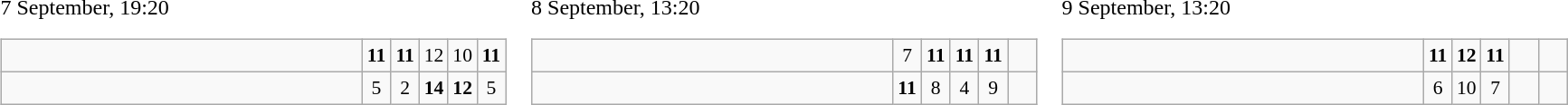<table>
<tr>
<td>7 September, 19:20<br><table class="wikitable" style="text-align:center; font-size:90%;">
<tr>
<td style="width:18em; text-align:left;"><strong></strong></td>
<td style="width:1em"><strong>11</strong></td>
<td style="width:1em"><strong>11</strong></td>
<td style="width:1em">12</td>
<td style="width:1em">10</td>
<td style="width:1em"><strong>11</strong></td>
</tr>
<tr>
<td style="text-align:left;"></td>
<td>5</td>
<td>2</td>
<td><strong>14</strong></td>
<td><strong>12</strong></td>
<td>5</td>
</tr>
</table>
</td>
<td>8 September, 13:20<br><table class="wikitable" style="text-align:center; font-size:90%;">
<tr>
<td style="width:18em; text-align:left;"><strong></strong></td>
<td style="width:1em">7</td>
<td style="width:1em"><strong>11</strong></td>
<td style="width:1em"><strong>11</strong></td>
<td style="width:1em"><strong>11</strong></td>
<td style="width:1em"></td>
</tr>
<tr>
<td style="text-align:left;"></td>
<td><strong>11</strong></td>
<td>8</td>
<td>4</td>
<td>9</td>
<td></td>
</tr>
</table>
</td>
<td>9 September, 13:20<br><table class="wikitable" style="text-align:center; font-size:90%;">
<tr>
<td style="width:18em; text-align:left;"><strong></strong></td>
<td style="width:1em"><strong>11</strong></td>
<td style="width:1em"><strong>12</strong></td>
<td style="width:1em"><strong>11</strong></td>
<td style="width:1em"></td>
<td style="width:1em"></td>
</tr>
<tr>
<td style="text-align:left;"></td>
<td>6</td>
<td>10</td>
<td>7</td>
<td></td>
<td></td>
</tr>
</table>
</td>
</tr>
</table>
